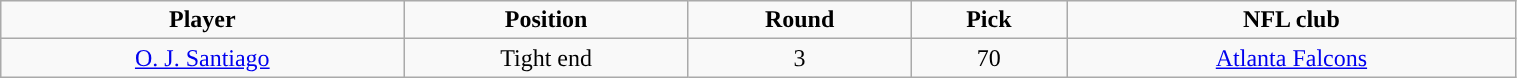<table class="wikitable" width="80%">
<tr align="center">
<td><strong>Player</strong></td>
<td><strong>Position</strong></td>
<td><strong>Round</strong></td>
<td><strong>Pick</strong></td>
<td><strong>NFL club</strong></td>
</tr>
<tr align="center" bgcolor="">
<td><a href='#'>O. J. Santiago</a></td>
<td>Tight end</td>
<td>3</td>
<td>70</td>
<td><a href='#'>Atlanta Falcons</a></td>
</tr>
</table>
